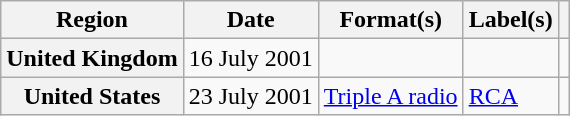<table class="wikitable plainrowheaders">
<tr>
<th scope="col">Region</th>
<th scope="col">Date</th>
<th scope="col">Format(s)</th>
<th scope="col">Label(s)</th>
<th scope="col"></th>
</tr>
<tr>
<th scope="row">United Kingdom</th>
<td>16 July 2001</td>
<td></td>
<td></td>
<td></td>
</tr>
<tr>
<th scope="row">United States</th>
<td>23 July 2001</td>
<td><a href='#'>Triple A radio</a></td>
<td><a href='#'>RCA</a></td>
<td></td>
</tr>
</table>
